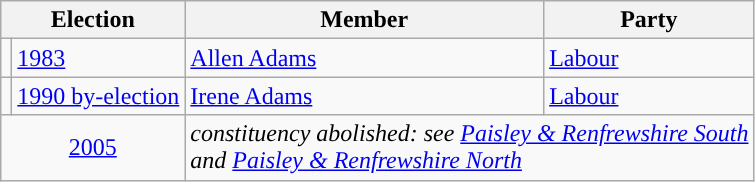<table class="wikitable">
<tr>
<th colspan="2">Election</th>
<th>Member</th>
<th>Party</th>
</tr>
<tr>
<td style="color:inherit;background-color: "></td>
<td><a href='#'>1983</a></td>
<td><a href='#'>Allen Adams</a></td>
<td><a href='#'>Labour</a></td>
</tr>
<tr>
<td style="color:inherit;background-color: "></td>
<td><a href='#'>1990 by-election</a></td>
<td><a href='#'>Irene Adams</a></td>
<td><a href='#'>Labour</a></td>
</tr>
<tr>
<td colspan="2" align="center"><a href='#'>2005</a></td>
<td colspan="2"><em>constituency abolished: see <a href='#'>Paisley & Renfrewshire South</a><br>and <a href='#'>Paisley & Renfrewshire North</a></em></td>
</tr>
</table>
